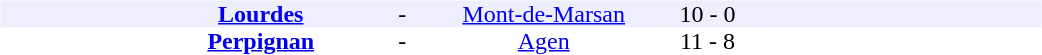<table width=700>
<tr>
<td width=700 valign=top><br><table border=0 cellspacing=0 cellpadding=0 style=font-size: 100%; border-collapse: collapse; width=100%>
<tr align=center bgcolor=#EEEEFF>
<td width=90></td>
<td width=170><strong><a href='#'>Lourdes</a></strong></td>
<td width=20>-</td>
<td width=170><a href='#'>Mont-de-Marsan</a></td>
<td width=50>10 - 0</td>
<td width=200></td>
</tr>
<tr align=center bgcolor=#FFFFFF>
<td width=90></td>
<td width=170><strong><a href='#'>Perpignan</a></strong></td>
<td width=20>-</td>
<td width=170><a href='#'>Agen</a></td>
<td width=50>11 - 8</td>
<td width=200></td>
</tr>
</table>
</td>
</tr>
</table>
